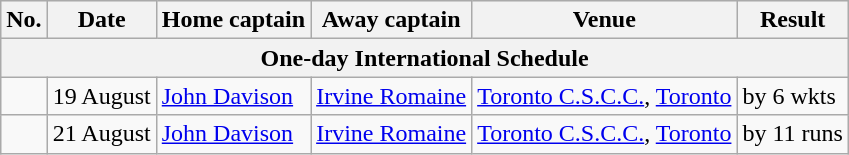<table class="wikitable">
<tr style="background:#efefef;">
<th>No.</th>
<th>Date</th>
<th>Home captain</th>
<th>Away captain</th>
<th>Venue</th>
<th>Result</th>
</tr>
<tr>
<th colspan="6">One-day International Schedule</th>
</tr>
<tr>
<td></td>
<td>19 August</td>
<td><a href='#'>John Davison</a></td>
<td><a href='#'>Irvine Romaine</a></td>
<td><a href='#'>Toronto C.S.C.C.</a>, <a href='#'>Toronto</a></td>
<td> by 6 wkts</td>
</tr>
<tr>
<td></td>
<td>21 August</td>
<td><a href='#'>John Davison</a></td>
<td><a href='#'>Irvine Romaine</a></td>
<td><a href='#'>Toronto C.S.C.C.</a>, <a href='#'>Toronto</a></td>
<td> by 11 runs</td>
</tr>
</table>
